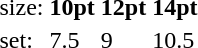<table style="margin-left:40px;">
<tr>
<td>size:</td>
<td><strong>10pt</strong></td>
<td><strong>12pt</strong></td>
<td><strong>14pt</strong></td>
</tr>
<tr>
<td>set:</td>
<td>7.5</td>
<td>9</td>
<td>10.5</td>
</tr>
</table>
